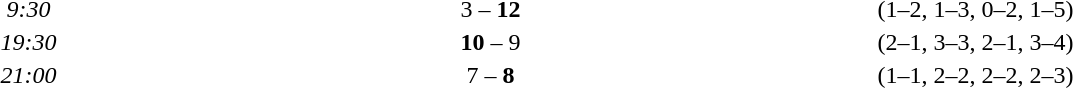<table style="text-align:center">
<tr>
<th width=100></th>
<th width=200></th>
<th width=100></th>
<th width=200></th>
</tr>
<tr>
<td><em>9:30</em></td>
<td align=right></td>
<td>3 – <strong>12</strong></td>
<td align=left><strong></strong></td>
<td>(1–2, 1–3, 0–2, 1–5)</td>
</tr>
<tr>
<td><em>19:30</em></td>
<td align=right><strong></strong></td>
<td><strong>10</strong> – 9</td>
<td align=left></td>
<td>(2–1, 3–3, 2–1, 3–4)</td>
</tr>
<tr>
<td><em>21:00</em></td>
<td align=right></td>
<td>7 – <strong>8</strong></td>
<td align=left><strong></strong></td>
<td>(1–1, 2–2, 2–2, 2–3)</td>
</tr>
</table>
